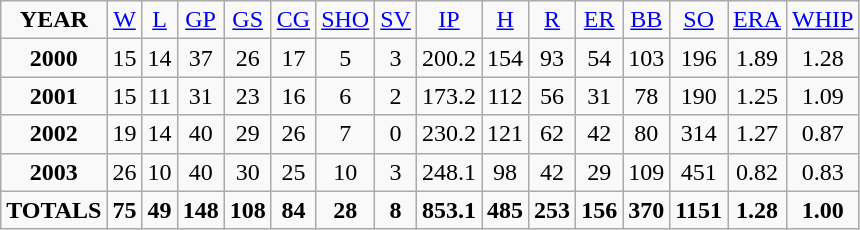<table class="wikitable">
<tr align=center>
<td><strong>YEAR</strong></td>
<td><a href='#'>W</a></td>
<td><a href='#'>L</a></td>
<td><a href='#'>GP</a></td>
<td><a href='#'>GS</a></td>
<td><a href='#'>CG</a></td>
<td><a href='#'>SHO</a></td>
<td><a href='#'>SV</a></td>
<td><a href='#'>IP</a></td>
<td><a href='#'>H</a></td>
<td><a href='#'>R</a></td>
<td><a href='#'>ER</a></td>
<td><a href='#'>BB</a></td>
<td><a href='#'>SO</a></td>
<td><a href='#'>ERA</a></td>
<td><a href='#'>WHIP</a></td>
</tr>
<tr align=center>
<td><strong>2000</strong></td>
<td>15</td>
<td>14</td>
<td>37</td>
<td>26</td>
<td>17</td>
<td>5</td>
<td>3</td>
<td>200.2</td>
<td>154</td>
<td>93</td>
<td>54</td>
<td>103</td>
<td>196</td>
<td>1.89</td>
<td>1.28</td>
</tr>
<tr align=center>
<td><strong>2001</strong></td>
<td>15</td>
<td>11</td>
<td>31</td>
<td>23</td>
<td>16</td>
<td>6</td>
<td>2</td>
<td>173.2</td>
<td>112</td>
<td>56</td>
<td>31</td>
<td>78</td>
<td>190</td>
<td>1.25</td>
<td>1.09</td>
</tr>
<tr align=center>
<td><strong>2002</strong></td>
<td>19</td>
<td>14</td>
<td>40</td>
<td>29</td>
<td>26</td>
<td>7</td>
<td>0</td>
<td>230.2</td>
<td>121</td>
<td>62</td>
<td>42</td>
<td>80</td>
<td>314</td>
<td>1.27</td>
<td>0.87</td>
</tr>
<tr align=center>
<td><strong>2003</strong></td>
<td>26</td>
<td>10</td>
<td>40</td>
<td>30</td>
<td>25</td>
<td>10</td>
<td>3</td>
<td>248.1</td>
<td>98</td>
<td>42</td>
<td>29</td>
<td>109</td>
<td>451</td>
<td>0.82</td>
<td>0.83</td>
</tr>
<tr align=center>
<td><strong>TOTALS</strong></td>
<td><strong>75</strong></td>
<td><strong>49</strong></td>
<td><strong>148</strong></td>
<td><strong>108</strong></td>
<td><strong>84</strong></td>
<td><strong>28</strong></td>
<td><strong>8</strong></td>
<td><strong>853.1</strong></td>
<td><strong>485</strong></td>
<td><strong>253</strong></td>
<td><strong>156</strong></td>
<td><strong>370</strong></td>
<td><strong>1151</strong></td>
<td><strong>1.28</strong></td>
<td><strong>1.00</strong></td>
</tr>
</table>
